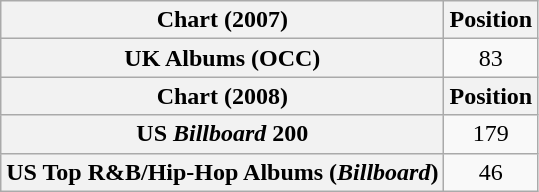<table class="wikitable plainrowheaders" style="text-align:center">
<tr>
<th scope="col">Chart (2007)</th>
<th scope="col">Position</th>
</tr>
<tr>
<th scope="row">UK Albums (OCC)</th>
<td>83</td>
</tr>
<tr>
<th scope="col">Chart (2008)</th>
<th scope="col">Position</th>
</tr>
<tr>
<th scope="row">US <em>Billboard</em> 200</th>
<td>179</td>
</tr>
<tr>
<th scope="row">US Top R&B/Hip-Hop Albums (<em>Billboard</em>)</th>
<td>46</td>
</tr>
</table>
